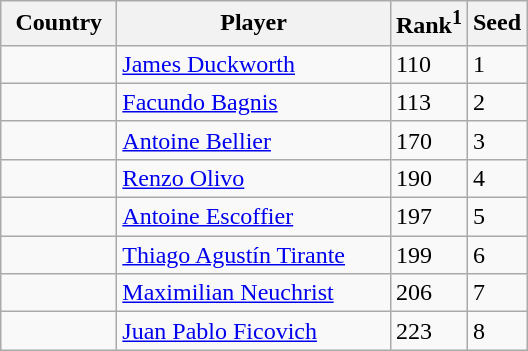<table class="sortable wikitable">
<tr>
<th width="70">Country</th>
<th width="175">Player</th>
<th>Rank<sup>1</sup></th>
<th>Seed</th>
</tr>
<tr>
<td></td>
<td><a href='#'>James Duckworth</a></td>
<td>110</td>
<td>1</td>
</tr>
<tr>
<td></td>
<td><a href='#'>Facundo Bagnis</a></td>
<td>113</td>
<td>2</td>
</tr>
<tr>
<td></td>
<td><a href='#'>Antoine Bellier</a></td>
<td>170</td>
<td>3</td>
</tr>
<tr>
<td></td>
<td><a href='#'>Renzo Olivo</a></td>
<td>190</td>
<td>4</td>
</tr>
<tr>
<td></td>
<td><a href='#'>Antoine Escoffier</a></td>
<td>197</td>
<td>5</td>
</tr>
<tr>
<td></td>
<td><a href='#'>Thiago Agustín Tirante</a></td>
<td>199</td>
<td>6</td>
</tr>
<tr>
<td></td>
<td><a href='#'>Maximilian Neuchrist</a></td>
<td>206</td>
<td>7</td>
</tr>
<tr>
<td></td>
<td><a href='#'>Juan Pablo Ficovich</a></td>
<td>223</td>
<td>8</td>
</tr>
</table>
